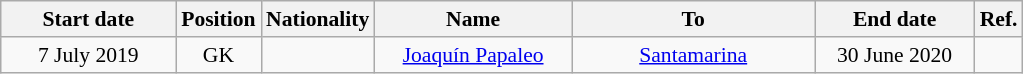<table class="wikitable" style="text-align:center; font-size:90%; ">
<tr>
<th style="background:#; color:#; width:110px;">Start date</th>
<th style="background:#; color:#; width:50px;">Position</th>
<th style="background:#; color:#; width:50px;">Nationality</th>
<th style="background:#; color:#; width:125px;">Name</th>
<th style="background:#; color:#; width:155px;">To</th>
<th style="background:#; color:#; width:100px;">End date</th>
<th style="background:#; color:#; width:25px;">Ref.</th>
</tr>
<tr>
<td>7 July 2019</td>
<td>GK</td>
<td></td>
<td><a href='#'>Joaquín Papaleo</a></td>
<td> <a href='#'>Santamarina</a></td>
<td>30 June 2020</td>
<td></td>
</tr>
</table>
